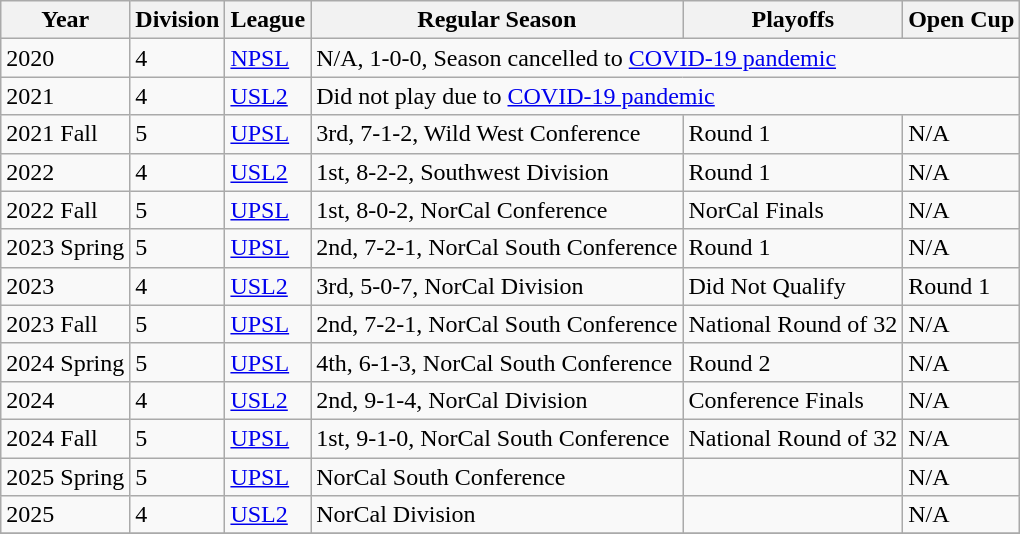<table class="wikitable">
<tr>
<th>Year</th>
<th>Division</th>
<th>League</th>
<th>Regular Season</th>
<th>Playoffs</th>
<th>Open Cup</th>
</tr>
<tr>
<td>2020</td>
<td>4</td>
<td><a href='#'>NPSL</a></td>
<td colspan=3>N/A, 1-0-0, Season cancelled to <a href='#'>COVID-19 pandemic</a></td>
</tr>
<tr>
<td>2021</td>
<td>4</td>
<td><a href='#'>USL2</a></td>
<td colspan=3>Did not play due to <a href='#'>COVID-19 pandemic</a></td>
</tr>
<tr>
<td>2021 Fall</td>
<td>5</td>
<td><a href='#'>UPSL</a></td>
<td>3rd, 7-1-2, Wild West Conference</td>
<td>Round 1</td>
<td>N/A</td>
</tr>
<tr>
<td>2022</td>
<td>4</td>
<td><a href='#'>USL2</a></td>
<td>1st, 8-2-2, Southwest Division</td>
<td>Round 1</td>
<td>N/A</td>
</tr>
<tr>
<td>2022 Fall</td>
<td>5</td>
<td><a href='#'>UPSL</a></td>
<td>1st, 8-0-2, NorCal Conference</td>
<td>NorCal Finals</td>
<td>N/A</td>
</tr>
<tr>
<td>2023 Spring</td>
<td>5</td>
<td><a href='#'>UPSL</a></td>
<td>2nd, 7-2-1, NorCal South Conference</td>
<td>Round 1</td>
<td>N/A</td>
</tr>
<tr>
<td>2023</td>
<td>4</td>
<td><a href='#'>USL2</a></td>
<td>3rd, 5-0-7, NorCal Division</td>
<td>Did Not Qualify</td>
<td>Round 1</td>
</tr>
<tr>
<td>2023 Fall</td>
<td>5</td>
<td><a href='#'>UPSL</a></td>
<td>2nd, 7-2-1, NorCal South Conference</td>
<td>National Round of 32</td>
<td>N/A</td>
</tr>
<tr>
<td>2024 Spring</td>
<td>5</td>
<td><a href='#'>UPSL</a></td>
<td>4th, 6-1-3, NorCal South Conference</td>
<td>Round 2</td>
<td>N/A</td>
</tr>
<tr>
<td>2024</td>
<td>4</td>
<td><a href='#'>USL2</a></td>
<td>2nd, 9-1-4, NorCal Division</td>
<td>Conference Finals</td>
<td>N/A</td>
</tr>
<tr>
<td>2024 Fall</td>
<td>5</td>
<td><a href='#'>UPSL</a></td>
<td>1st, 9-1-0, NorCal South Conference</td>
<td>National Round of 32</td>
<td>N/A</td>
</tr>
<tr>
<td>2025 Spring</td>
<td>5</td>
<td><a href='#'>UPSL</a></td>
<td>NorCal South Conference</td>
<td></td>
<td>N/A</td>
</tr>
<tr>
<td>2025</td>
<td>4</td>
<td><a href='#'>USL2</a></td>
<td>NorCal Division</td>
<td></td>
<td>N/A</td>
</tr>
<tr>
</tr>
</table>
